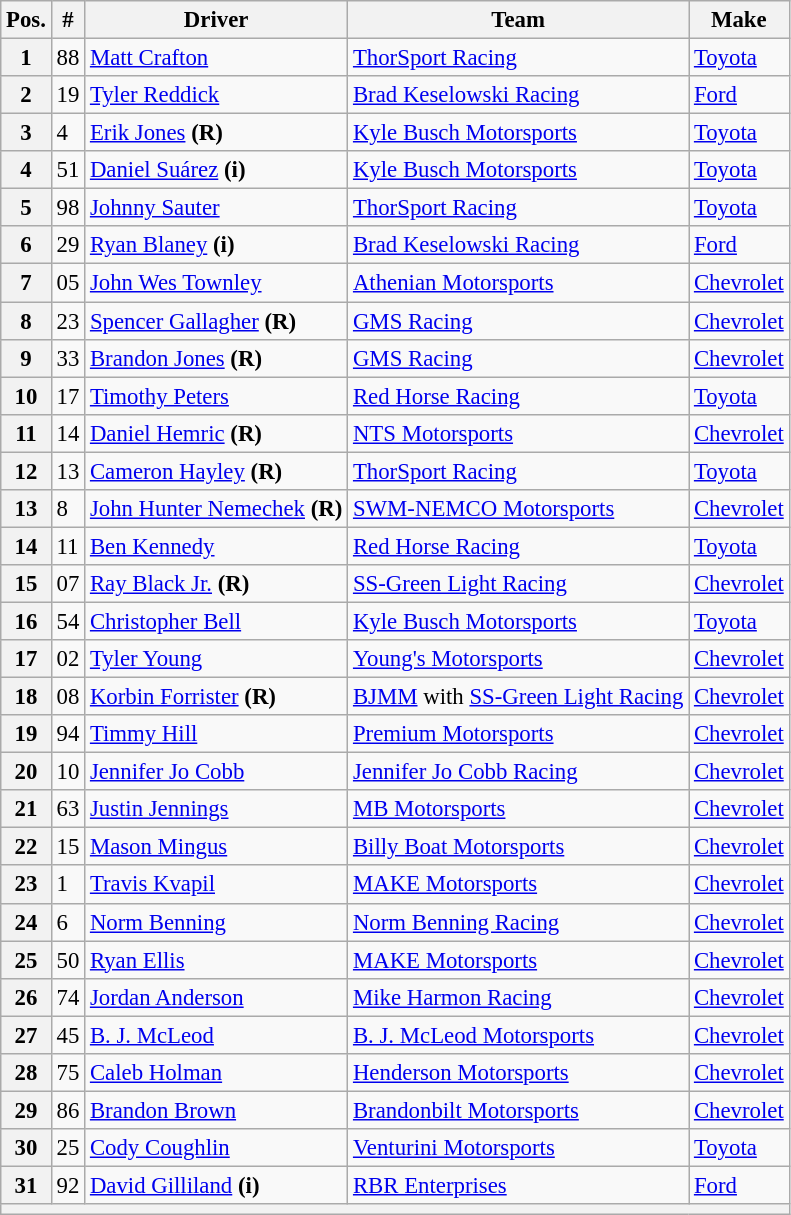<table class="wikitable" style="font-size:95%">
<tr>
<th>Pos.</th>
<th>#</th>
<th>Driver</th>
<th>Team</th>
<th>Make</th>
</tr>
<tr>
<th>1</th>
<td>88</td>
<td><a href='#'>Matt Crafton</a></td>
<td><a href='#'>ThorSport Racing</a></td>
<td><a href='#'>Toyota</a></td>
</tr>
<tr>
<th>2</th>
<td>19</td>
<td><a href='#'>Tyler Reddick</a></td>
<td><a href='#'>Brad Keselowski Racing</a></td>
<td><a href='#'>Ford</a></td>
</tr>
<tr>
<th>3</th>
<td>4</td>
<td><a href='#'>Erik Jones</a> <strong>(R)</strong></td>
<td><a href='#'>Kyle Busch Motorsports</a></td>
<td><a href='#'>Toyota</a></td>
</tr>
<tr>
<th>4</th>
<td>51</td>
<td><a href='#'>Daniel Suárez</a> <strong>(i)</strong></td>
<td><a href='#'>Kyle Busch Motorsports</a></td>
<td><a href='#'>Toyota</a></td>
</tr>
<tr>
<th>5</th>
<td>98</td>
<td><a href='#'>Johnny Sauter</a></td>
<td><a href='#'>ThorSport Racing</a></td>
<td><a href='#'>Toyota</a></td>
</tr>
<tr>
<th>6</th>
<td>29</td>
<td><a href='#'>Ryan Blaney</a> <strong>(i)</strong></td>
<td><a href='#'>Brad Keselowski Racing</a></td>
<td><a href='#'>Ford</a></td>
</tr>
<tr>
<th>7</th>
<td>05</td>
<td><a href='#'>John Wes Townley</a></td>
<td><a href='#'>Athenian Motorsports</a></td>
<td><a href='#'>Chevrolet</a></td>
</tr>
<tr>
<th>8</th>
<td>23</td>
<td><a href='#'>Spencer Gallagher</a> <strong>(R)</strong></td>
<td><a href='#'>GMS Racing</a></td>
<td><a href='#'>Chevrolet</a></td>
</tr>
<tr>
<th>9</th>
<td>33</td>
<td><a href='#'>Brandon Jones</a> <strong>(R)</strong></td>
<td><a href='#'>GMS Racing</a></td>
<td><a href='#'>Chevrolet</a></td>
</tr>
<tr>
<th>10</th>
<td>17</td>
<td><a href='#'>Timothy Peters</a></td>
<td><a href='#'>Red Horse Racing</a></td>
<td><a href='#'>Toyota</a></td>
</tr>
<tr>
<th>11</th>
<td>14</td>
<td><a href='#'>Daniel Hemric</a> <strong>(R)</strong></td>
<td><a href='#'>NTS Motorsports</a></td>
<td><a href='#'>Chevrolet</a></td>
</tr>
<tr>
<th>12</th>
<td>13</td>
<td><a href='#'>Cameron Hayley</a> <strong>(R)</strong></td>
<td><a href='#'>ThorSport Racing</a></td>
<td><a href='#'>Toyota</a></td>
</tr>
<tr>
<th>13</th>
<td>8</td>
<td><a href='#'>John Hunter Nemechek</a> <strong>(R)</strong></td>
<td><a href='#'>SWM-NEMCO Motorsports</a></td>
<td><a href='#'>Chevrolet</a></td>
</tr>
<tr>
<th>14</th>
<td>11</td>
<td><a href='#'>Ben Kennedy</a></td>
<td><a href='#'>Red Horse Racing</a></td>
<td><a href='#'>Toyota</a></td>
</tr>
<tr>
<th>15</th>
<td>07</td>
<td><a href='#'>Ray Black Jr.</a> <strong>(R)</strong></td>
<td><a href='#'>SS-Green Light Racing</a></td>
<td><a href='#'>Chevrolet</a></td>
</tr>
<tr>
<th>16</th>
<td>54</td>
<td><a href='#'>Christopher Bell</a></td>
<td><a href='#'>Kyle Busch Motorsports</a></td>
<td><a href='#'>Toyota</a></td>
</tr>
<tr>
<th>17</th>
<td>02</td>
<td><a href='#'>Tyler Young</a></td>
<td><a href='#'>Young's Motorsports</a></td>
<td><a href='#'>Chevrolet</a></td>
</tr>
<tr>
<th>18</th>
<td>08</td>
<td><a href='#'>Korbin Forrister</a> <strong>(R)</strong></td>
<td><a href='#'>BJMM</a> with <a href='#'>SS-Green Light Racing</a></td>
<td><a href='#'>Chevrolet</a></td>
</tr>
<tr>
<th>19</th>
<td>94</td>
<td><a href='#'>Timmy Hill</a></td>
<td><a href='#'>Premium Motorsports</a></td>
<td><a href='#'>Chevrolet</a></td>
</tr>
<tr>
<th>20</th>
<td>10</td>
<td><a href='#'>Jennifer Jo Cobb</a></td>
<td><a href='#'>Jennifer Jo Cobb Racing</a></td>
<td><a href='#'>Chevrolet</a></td>
</tr>
<tr>
<th>21</th>
<td>63</td>
<td><a href='#'>Justin Jennings</a></td>
<td><a href='#'>MB Motorsports</a></td>
<td><a href='#'>Chevrolet</a></td>
</tr>
<tr>
<th>22</th>
<td>15</td>
<td><a href='#'>Mason Mingus</a></td>
<td><a href='#'>Billy Boat Motorsports</a></td>
<td><a href='#'>Chevrolet</a></td>
</tr>
<tr>
<th>23</th>
<td>1</td>
<td><a href='#'>Travis Kvapil</a></td>
<td><a href='#'>MAKE Motorsports</a></td>
<td><a href='#'>Chevrolet</a></td>
</tr>
<tr>
<th>24</th>
<td>6</td>
<td><a href='#'>Norm Benning</a></td>
<td><a href='#'>Norm Benning Racing</a></td>
<td><a href='#'>Chevrolet</a></td>
</tr>
<tr>
<th>25</th>
<td>50</td>
<td><a href='#'>Ryan Ellis</a></td>
<td><a href='#'>MAKE Motorsports</a></td>
<td><a href='#'>Chevrolet</a></td>
</tr>
<tr>
<th>26</th>
<td>74</td>
<td><a href='#'>Jordan Anderson</a></td>
<td><a href='#'>Mike Harmon Racing</a></td>
<td><a href='#'>Chevrolet</a></td>
</tr>
<tr>
<th>27</th>
<td>45</td>
<td><a href='#'>B. J. McLeod</a></td>
<td><a href='#'>B. J. McLeod Motorsports</a></td>
<td><a href='#'>Chevrolet</a></td>
</tr>
<tr>
<th>28</th>
<td>75</td>
<td><a href='#'>Caleb Holman</a></td>
<td><a href='#'>Henderson Motorsports</a></td>
<td><a href='#'>Chevrolet</a></td>
</tr>
<tr>
<th>29</th>
<td>86</td>
<td><a href='#'>Brandon Brown</a></td>
<td><a href='#'>Brandonbilt Motorsports</a></td>
<td><a href='#'>Chevrolet</a></td>
</tr>
<tr>
<th>30</th>
<td>25</td>
<td><a href='#'>Cody Coughlin</a></td>
<td><a href='#'>Venturini Motorsports</a></td>
<td><a href='#'>Toyota</a></td>
</tr>
<tr>
<th>31</th>
<td>92</td>
<td><a href='#'>David Gilliland</a> <strong>(i)</strong></td>
<td><a href='#'>RBR Enterprises</a></td>
<td><a href='#'>Ford</a></td>
</tr>
<tr>
<th colspan="5"></th>
</tr>
</table>
